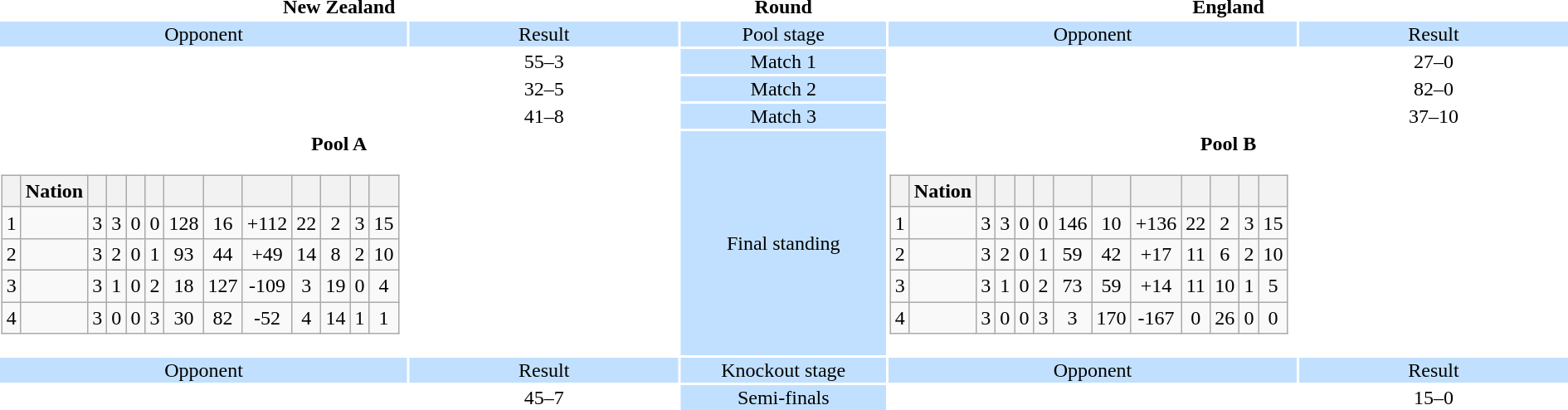<table style="width:100%; text-align:center">
<tr>
<th colspan="2" style="width:1*">New Zealand</th>
<th>Round</th>
<th colspan="2" style="width:1*">England</th>
</tr>
<tr style="vertical-align:top; background:#c1e0ff">
<td>Opponent</td>
<td>Result</td>
<td>Pool stage</td>
<td>Opponent</td>
<td>Result</td>
</tr>
<tr>
<td></td>
<td>55–3</td>
<td style="background:#c1e0ff">Match 1</td>
<td></td>
<td>27–0</td>
</tr>
<tr>
<td></td>
<td>32–5</td>
<td style="background:#c1e0ff">Match 2</td>
<td></td>
<td>82–0</td>
</tr>
<tr>
<td></td>
<td>41–8</td>
<td style="background:#c1e0ff">Match 3</td>
<td></td>
<td>37–10</td>
</tr>
<tr>
<td colspan="2" style="text-align:center"><strong>Pool A</strong><br><table class="wikitable" style="text-align: center">
<tr>
<th></th>
<th>Nation</th>
<th></th>
<th></th>
<th></th>
<th></th>
<th></th>
<th></th>
<th></th>
<th></th>
<th></th>
<th></th>
<th></th>
</tr>
<tr>
<td>1</td>
<td align="left"></td>
<td>3</td>
<td>3</td>
<td>0</td>
<td>0</td>
<td>128</td>
<td>16</td>
<td>+112</td>
<td>22</td>
<td>2</td>
<td>3</td>
<td>15</td>
</tr>
<tr>
<td>2</td>
<td align="left"></td>
<td>3</td>
<td>2</td>
<td>0</td>
<td>1</td>
<td>93</td>
<td>44</td>
<td>+49</td>
<td>14</td>
<td>8</td>
<td>2</td>
<td>10</td>
</tr>
<tr>
<td>3</td>
<td align="left"></td>
<td>3</td>
<td>1</td>
<td>0</td>
<td>2</td>
<td>18</td>
<td>127</td>
<td>-109</td>
<td>3</td>
<td>19</td>
<td>0</td>
<td>4</td>
</tr>
<tr>
<td>4</td>
<td align="left"></td>
<td>3</td>
<td>0</td>
<td>0</td>
<td>3</td>
<td>30</td>
<td>82</td>
<td>-52</td>
<td>4</td>
<td>14</td>
<td>1</td>
<td>1</td>
</tr>
</table>
</td>
<td style="background:#c1e0ff">Final standing</td>
<td colspan="2" style="text-align:center"><strong>Pool B</strong><br><table class="wikitable" style="text-align: center">
<tr>
<th></th>
<th>Nation</th>
<th></th>
<th></th>
<th></th>
<th></th>
<th></th>
<th></th>
<th></th>
<th></th>
<th></th>
<th></th>
<th></th>
</tr>
<tr>
<td>1</td>
<td align="left"></td>
<td>3</td>
<td>3</td>
<td>0</td>
<td>0</td>
<td>146</td>
<td>10</td>
<td>+136</td>
<td>22</td>
<td>2</td>
<td>3</td>
<td>15</td>
</tr>
<tr>
<td>2</td>
<td align="left"></td>
<td>3</td>
<td>2</td>
<td>0</td>
<td>1</td>
<td>59</td>
<td>42</td>
<td>+17</td>
<td>11</td>
<td>6</td>
<td>2</td>
<td>10</td>
</tr>
<tr>
<td>3</td>
<td align="left"></td>
<td>3</td>
<td>1</td>
<td>0</td>
<td>2</td>
<td>73</td>
<td>59</td>
<td>+14</td>
<td>11</td>
<td>10</td>
<td>1</td>
<td>5</td>
</tr>
<tr>
<td>4</td>
<td align="left"></td>
<td>3</td>
<td>0</td>
<td>0</td>
<td>3</td>
<td>3</td>
<td>170</td>
<td>-167</td>
<td>0</td>
<td>26</td>
<td>0</td>
<td>0</td>
</tr>
</table>
</td>
</tr>
<tr style="vertical-align:top; background:#c1e0ff">
<td>Opponent</td>
<td>Result</td>
<td>Knockout stage</td>
<td>Opponent</td>
<td>Result</td>
</tr>
<tr>
<td></td>
<td>45–7</td>
<td style="background:#c1e0ff">Semi-finals</td>
<td></td>
<td>15–0</td>
</tr>
</table>
